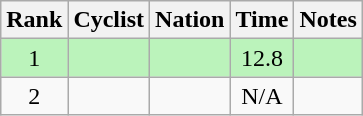<table class="wikitable sortable" style="text-align:center">
<tr>
<th>Rank</th>
<th>Cyclist</th>
<th>Nation</th>
<th>Time</th>
<th>Notes</th>
</tr>
<tr bgcolor=bbf3bb>
<td>1</td>
<td align=left></td>
<td align=left></td>
<td>12.8</td>
<td></td>
</tr>
<tr>
<td>2</td>
<td align=left></td>
<td align=left></td>
<td>N/A</td>
<td></td>
</tr>
</table>
